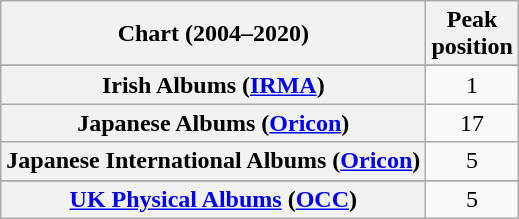<table class="wikitable sortable plainrowheaders" style="text-align:center">
<tr>
<th>Chart (2004–2020)</th>
<th>Peak<br>position</th>
</tr>
<tr>
</tr>
<tr>
</tr>
<tr>
</tr>
<tr>
</tr>
<tr>
</tr>
<tr>
<th scope="row">Irish Albums (<a href='#'>IRMA</a>)</th>
<td>1</td>
</tr>
<tr>
<th scope="row">Japanese Albums (<a href='#'>Oricon</a>)</th>
<td>17</td>
</tr>
<tr>
<th scope="row">Japanese International Albums (<a href='#'>Oricon</a>)</th>
<td>5</td>
</tr>
<tr>
</tr>
<tr>
</tr>
<tr>
</tr>
<tr>
</tr>
<tr>
<th scope="row"><a href='#'>UK Physical Albums</a> (<a href='#'>OCC</a>)</th>
<td>5</td>
</tr>
</table>
